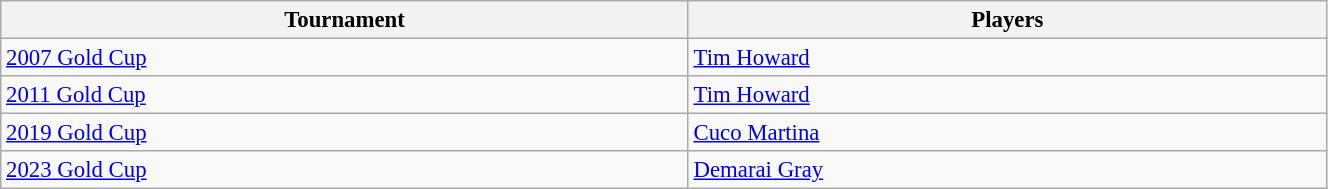<table class="wikitable sortable" style="width: 70%; center; font-size: 95%;">
<tr>
<th>Tournament</th>
<th>Players</th>
</tr>
<tr>
<td><a href='#'>2007 Gold Cup</a></td>
<td> <a href='#'>Tim Howard</a></td>
</tr>
<tr>
<td><a href='#'>2011 Gold Cup</a></td>
<td> <a href='#'>Tim Howard</a></td>
</tr>
<tr>
<td><a href='#'>2019 Gold Cup</a></td>
<td> <a href='#'>Cuco Martina</a></td>
</tr>
<tr>
<td><a href='#'>2023 Gold Cup</a></td>
<td> <a href='#'>Demarai Gray</a></td>
</tr>
</table>
